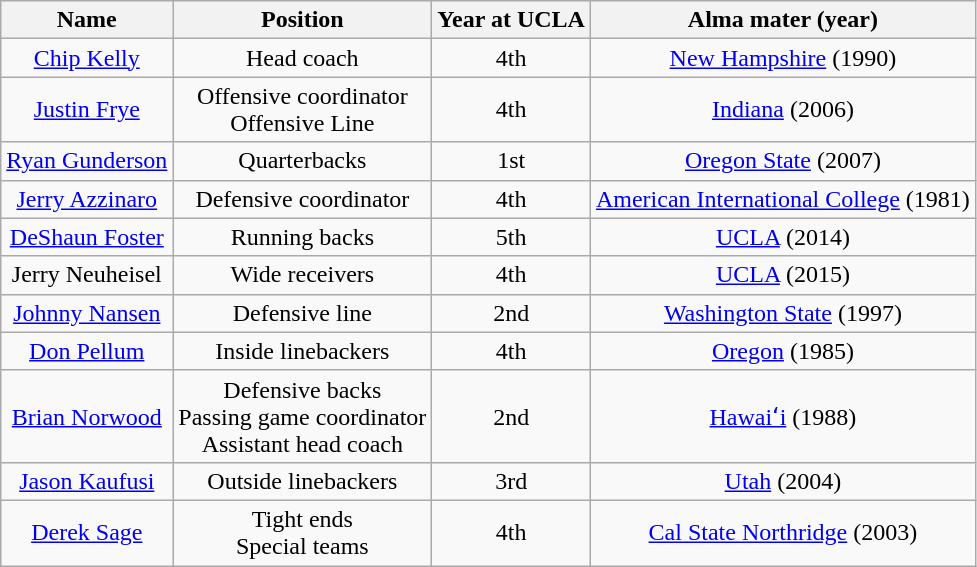<table class="wikitable" style="text-align:center;">
<tr>
<th>Name</th>
<th>Position</th>
<th>Year at UCLA</th>
<th>Alma mater (year)</th>
</tr>
<tr>
<td><a href='#'>Chip Kelly</a></td>
<td>Head coach</td>
<td>4th</td>
<td><a href='#'>New Hampshire</a> (1990)</td>
</tr>
<tr>
<td><a href='#'>Justin Frye</a></td>
<td>Offensive coordinator<br>Offensive Line</td>
<td>4th</td>
<td><a href='#'>Indiana</a> (2006)</td>
</tr>
<tr>
<td><a href='#'>Ryan Gunderson</a></td>
<td>Quarterbacks</td>
<td>1st</td>
<td><a href='#'>Oregon State</a> (2007)</td>
</tr>
<tr>
<td><a href='#'>Jerry Azzinaro</a></td>
<td>Defensive coordinator</td>
<td>4th</td>
<td><a href='#'>American International College</a> (1981)</td>
</tr>
<tr>
<td><a href='#'>DeShaun Foster</a></td>
<td>Running backs</td>
<td>5th</td>
<td><a href='#'>UCLA</a> (2014)</td>
</tr>
<tr>
<td>Jerry Neuheisel</td>
<td>Wide receivers</td>
<td>4th</td>
<td><a href='#'>UCLA</a> (2015)</td>
</tr>
<tr>
<td><a href='#'>Johnny Nansen</a></td>
<td>Defensive line</td>
<td>2nd</td>
<td><a href='#'>Washington State</a> (1997)</td>
</tr>
<tr>
<td><a href='#'>Don Pellum</a></td>
<td>Inside linebackers</td>
<td>4th</td>
<td><a href='#'>Oregon</a> (1985)</td>
</tr>
<tr>
<td><a href='#'>Brian Norwood</a></td>
<td>Defensive backs<br>Passing game coordinator<br>Assistant head coach</td>
<td>2nd</td>
<td><a href='#'>Hawaiʻi</a> (1988)</td>
</tr>
<tr>
<td><a href='#'>Jason Kaufusi</a></td>
<td>Outside linebackers</td>
<td>3rd</td>
<td><a href='#'>Utah</a> (2004)</td>
</tr>
<tr>
<td><a href='#'>Derek Sage</a></td>
<td>Tight ends<br>Special teams</td>
<td>4th</td>
<td><a href='#'>Cal State Northridge</a> (2003)</td>
</tr>
</table>
